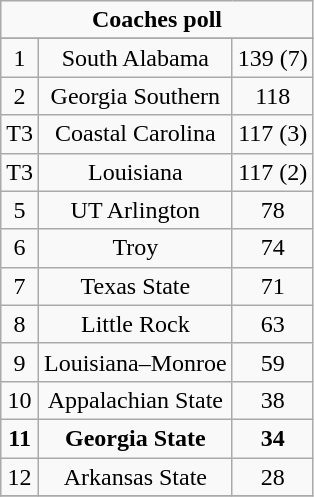<table class="wikitable">
<tr align="center">
<td align="center" Colspan="3"><strong>Coaches poll</strong></td>
</tr>
<tr align="center">
</tr>
<tr align="center">
<td>1</td>
<td>South Alabama</td>
<td>139 (7)</td>
</tr>
<tr align="center">
<td>2</td>
<td>Georgia Southern</td>
<td>118</td>
</tr>
<tr align="center">
<td>T3</td>
<td>Coastal Carolina</td>
<td>117 (3)</td>
</tr>
<tr align="center">
<td>T3</td>
<td>Louisiana</td>
<td>117 (2)</td>
</tr>
<tr align="center">
<td>5</td>
<td>UT Arlington</td>
<td>78</td>
</tr>
<tr align="center">
<td>6</td>
<td>Troy</td>
<td>74</td>
</tr>
<tr align="center">
<td>7</td>
<td>Texas State</td>
<td>71</td>
</tr>
<tr align="center">
<td>8</td>
<td>Little Rock</td>
<td>63</td>
</tr>
<tr align="center">
<td>9</td>
<td>Louisiana–Monroe</td>
<td>59</td>
</tr>
<tr align="center">
<td>10</td>
<td>Appalachian State</td>
<td>38</td>
</tr>
<tr align="center">
<td><strong>11</strong></td>
<td><strong>Georgia State</strong></td>
<td><strong>34</strong></td>
</tr>
<tr align="center">
<td>12</td>
<td>Arkansas State</td>
<td>28</td>
</tr>
<tr align="center">
</tr>
</table>
